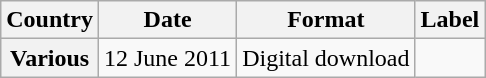<table class="wikitable plainrowheaders">
<tr>
<th scope="col">Country</th>
<th scope="col">Date</th>
<th scope="col">Format</th>
<th scope="col">Label</th>
</tr>
<tr>
<th scope="row">Various</th>
<td>12 June 2011</td>
<td>Digital download</td>
<td></td>
</tr>
</table>
